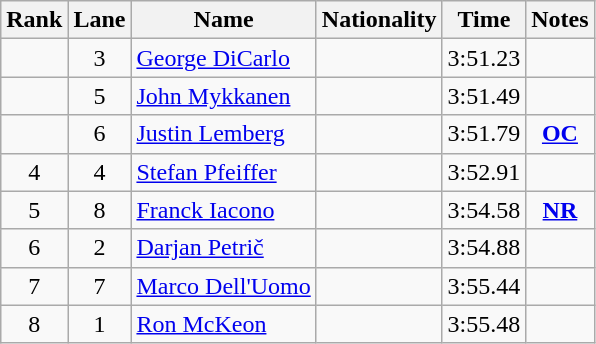<table class="wikitable sortable" style="text-align:center">
<tr>
<th>Rank</th>
<th>Lane</th>
<th>Name</th>
<th>Nationality</th>
<th>Time</th>
<th>Notes</th>
</tr>
<tr>
<td></td>
<td>3</td>
<td align=left><a href='#'>George DiCarlo</a></td>
<td align=left></td>
<td>3:51.23</td>
<td></td>
</tr>
<tr>
<td></td>
<td>5</td>
<td align=left><a href='#'>John Mykkanen</a></td>
<td align=left></td>
<td>3:51.49</td>
<td></td>
</tr>
<tr>
<td></td>
<td>6</td>
<td align=left><a href='#'>Justin Lemberg</a></td>
<td align=left></td>
<td>3:51.79</td>
<td><strong><a href='#'>OC</a></strong></td>
</tr>
<tr>
<td>4</td>
<td>4</td>
<td align=left><a href='#'>Stefan Pfeiffer</a></td>
<td align=left></td>
<td>3:52.91</td>
<td></td>
</tr>
<tr>
<td>5</td>
<td>8</td>
<td align=left><a href='#'>Franck Iacono</a></td>
<td align=left></td>
<td>3:54.58</td>
<td><strong><a href='#'>NR</a></strong></td>
</tr>
<tr>
<td>6</td>
<td>2</td>
<td align=left><a href='#'>Darjan Petrič</a></td>
<td align=left></td>
<td>3:54.88</td>
<td></td>
</tr>
<tr>
<td>7</td>
<td>7</td>
<td align=left><a href='#'>Marco Dell'Uomo</a></td>
<td align=left></td>
<td>3:55.44</td>
<td></td>
</tr>
<tr>
<td>8</td>
<td>1</td>
<td align=left><a href='#'>Ron McKeon</a></td>
<td align=left></td>
<td>3:55.48</td>
<td></td>
</tr>
</table>
